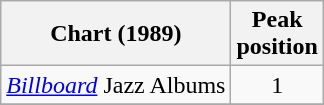<table class="wikitable">
<tr>
<th>Chart (1989)</th>
<th>Peak<br>position</th>
</tr>
<tr>
<td><em><a href='#'>Billboard</a></em> Jazz Albums</td>
<td align=center>1</td>
</tr>
<tr>
</tr>
</table>
